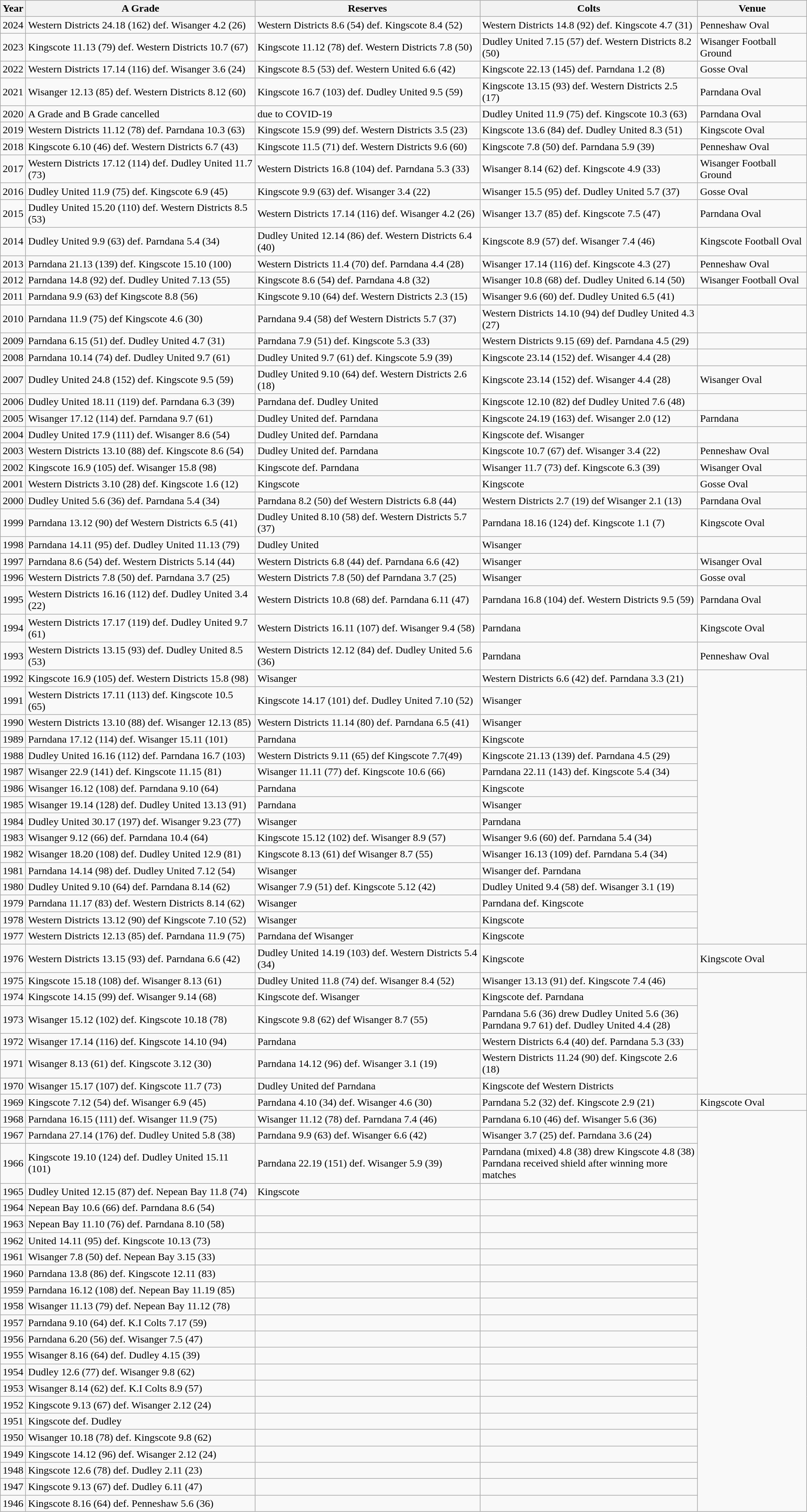<table class="wikitable">
<tr>
<th>Year</th>
<th>A Grade</th>
<th>Reserves</th>
<th>Colts</th>
<th>Venue</th>
</tr>
<tr>
<td>2024</td>
<td>Western Districts 24.18 (162) def. Wisanger 4.2 (26)</td>
<td>Western Districts 8.6 (54) def. Kingscote 8.4 (52)</td>
<td>Western Districts 14.8 (92) def. Kingscote 4.7 (31)</td>
<td>Penneshaw Oval</td>
</tr>
<tr>
<td>2023</td>
<td>Kingscote 11.13 (79) def. Western Districts 10.7 (67)</td>
<td>Kingscote 11.12 (78) def. Western Districts 7.8 (50)</td>
<td>Dudley United 7.15 (57) def. Western Districts 8.2 (50)</td>
<td>Wisanger Football Ground</td>
</tr>
<tr>
<td>2022</td>
<td>Western Districts 17.14 (116) def. Wisanger 3.6 (24)</td>
<td>Kingscote 8.5 (53) def. Western United 6.6 (42)</td>
<td>Kingscote 22.13 (145) def. Parndana 1.2 (8)</td>
<td>Gosse Oval</td>
</tr>
<tr>
<td>2021</td>
<td>Wisanger 12.13 (85) def. Western Districts 8.12 (60)</td>
<td>Kingscote 16.7 (103) def. Dudley United 9.5 (59)</td>
<td>Kingscote 13.15 (93) def. Western Districts 2.5 (17)</td>
<td>Parndana Oval</td>
</tr>
<tr>
<td>2020</td>
<td>A Grade and B Grade cancelled</td>
<td>due to COVID-19</td>
<td>Dudley United 11.9 (75) def. Kingscote 10.3 (63)</td>
<td>Parndana Oval</td>
</tr>
<tr>
<td>2019</td>
<td>Western Districts 11.12 (78) def. Parndana 10.3 (63)</td>
<td>Kingscote 15.9 (99) def. Western Districts 3.5 (23)</td>
<td>Kingscote 13.6 (84) def. Dudley United 8.3 (51)</td>
<td>Kingscote Oval</td>
</tr>
<tr>
<td>2018</td>
<td>Kingscote 6.10 (46) def. Western Districts 6.7 (43)</td>
<td>Kingscote 11.5 (71) def. Western Districts 9.6 (60)</td>
<td>Kingscote 7.8 (50) def. Parndana 5.9 (39)</td>
<td>Penneshaw Oval</td>
</tr>
<tr>
<td>2017</td>
<td>Western Districts 17.12 (114) def. Dudley United 11.7 (73)</td>
<td>Western Districts 16.8 (104) def. Parndana 5.3 (33)</td>
<td>Wisanger 8.14 (62) def. Kingscote 4.9 (33)</td>
<td>Wisanger Football Ground</td>
</tr>
<tr>
<td>2016</td>
<td>Dudley United 11.9 (75) def. Kingscote 6.9 (45)</td>
<td>Kingscote 9.9 (63) def. Wisanger 3.4 (22)</td>
<td>Wisanger 15.5 (95) def. Dudley United 5.7 (37)</td>
<td>Gosse Oval</td>
</tr>
<tr>
<td>2015</td>
<td>Dudley United 15.20 (110) def. Western Districts 8.5 (53)</td>
<td>Western Districts 17.14 (116) def. Wisanger 4.2 (26)</td>
<td>Wisanger 13.7 (85) def. Kingscote 7.5 (47)</td>
<td>Parndana Oval</td>
</tr>
<tr>
<td>2014</td>
<td>Dudley United 9.9 (63) def. Parndana 5.4 (34)</td>
<td>Dudley United 12.14 (86) def. Western Districts 6.4 (40)</td>
<td>Kingscote 8.9 (57) def. Wisanger 7.4 (46)</td>
<td>Kingscote Football Oval</td>
</tr>
<tr>
<td>2013</td>
<td>Parndana 21.13 (139) def. Kingscote 15.10 (100)</td>
<td>Western Districts 11.4 (70) def. Parndana 4.4 (28)</td>
<td>Wisanger 17.14 (116) def. Kingscote 4.3 (27)</td>
<td>Penneshaw Oval</td>
</tr>
<tr>
<td>2012</td>
<td>Parndana 14.8 (92) def. Dudley United 7.13 (55)</td>
<td>Kingscote 8.6 (54) def. Parndana 4.8 (32)</td>
<td>Wisanger 10.8 (68) def. Dudley United 6.14 (50)</td>
<td>Wisanger Football Oval</td>
</tr>
<tr>
<td>2011</td>
<td>Parndana 9.9 (63) def Kingscote 8.8 (56)</td>
<td>Kingscote 9.10 (64) def. Western Districts 2.3 (15)</td>
<td>Wisanger 9.6 (60) def. Dudley United 6.5 (41)</td>
<td></td>
</tr>
<tr>
<td>2010</td>
<td>Parndana 11.9 (75) def Kingscote 4.6 (30)</td>
<td>Parndana 9.4 (58) def Western Districts 5.7 (37)</td>
<td>Western Districts 14.10 (94) def Dudley United 4.3 (27)</td>
<td></td>
</tr>
<tr>
<td>2009</td>
<td>Parndana 6.15 (51) def. Dudley United 4.7 (31)</td>
<td>Parndana 7.9 (51) def. Kingscote 5.3 (33)</td>
<td>Western Districts 9.15 (69) def. Parndana 4.5 (29)</td>
<td></td>
</tr>
<tr>
<td>2008</td>
<td>Parndana 10.14 (74) def. Dudley United 9.7 (61)</td>
<td>Dudley United 9.7 (61) def. Kingscote 5.9 (39)</td>
<td>Kingscote 23.14 (152) def. Wisanger 4.4 (28)</td>
</tr>
<tr>
<td>2007</td>
<td>Dudley United 24.8 (152) def. Kingscote 9.5 (59)</td>
<td>Dudley United 9.10 (64) def. Western Districts 2.6 (18)</td>
<td>Kingscote 23.14 (152) def. Wisanger 4.4 (28)</td>
<td>Wisanger Oval</td>
</tr>
<tr>
<td>2006</td>
<td>Dudley United 18.11 (119) def. Parndana 6.3 (39)</td>
<td>Parndana def. Dudley United</td>
<td>Kingscote 12.10 (82) def Dudley United 7.6 (48)</td>
</tr>
<tr>
<td>2005</td>
<td>Wisanger 17.12 (114) def. Parndana 9.7 (61)</td>
<td>Dudley United def. Parndana</td>
<td>Kingscote 24.19 (163) def. Wisanger 2.0 (12)</td>
<td>Parndana</td>
</tr>
<tr>
<td>2004</td>
<td>Dudley United 17.9 (111) def. Wisanger 8.6 (54)</td>
<td>Dudley United def. Parndana</td>
<td>Kingscote def. Wisanger</td>
</tr>
<tr>
<td>2003</td>
<td>Western Districts 13.10 (88) def. Kingscote 8.6 (54)</td>
<td>Dudley United def. Parndana</td>
<td>Kingscote 10.7 (67) def. Wisanger 3.4 (22)</td>
<td>Penneshaw Oval</td>
</tr>
<tr>
<td>2002</td>
<td>Kingscote 16.9 (105) def. Wisanger 15.8 (98)</td>
<td>Kingscote def. Parndana</td>
<td>Wisanger 11.7 (73) def. Kingscote 6.3 (39)</td>
<td>Wisanger Oval</td>
</tr>
<tr>
<td>2001</td>
<td>Western Districts 3.10 (28) def. Kingscote 1.6 (12)</td>
<td>Kingscote</td>
<td>Kingscote</td>
<td>Gosse Oval</td>
</tr>
<tr>
<td>2000</td>
<td>Dudley United 5.6 (36) def. Parndana 5.4 (34)</td>
<td>Parndana 8.2 (50) def Western Districts 6.8 (44)</td>
<td>Western Districts 2.7 (19) def Wisanger 2.1 (13)</td>
<td>Parndana Oval</td>
</tr>
<tr>
<td>1999</td>
<td>Parndana 13.12 (90) def Western Districts 6.5 (41)</td>
<td>Dudley United 8.10 (58) def. Western Districts 5.7 (37)</td>
<td>Parndana 18.16 (124) def. Kingscote 1.1 (7)</td>
<td>Kingscote Oval</td>
</tr>
<tr>
<td>1998</td>
<td>Parndana 14.11 (95) def. Dudley United 11.13 (79)</td>
<td>Dudley United</td>
<td>Wisanger</td>
</tr>
<tr>
<td>1997</td>
<td>Parndana 8.6 (54) def. Western Districts 5.14 (44)</td>
<td>Western Districts 6.8 (44) def. Parndana 6.6 (42)</td>
<td>Wisanger</td>
<td>Wisanger Oval</td>
</tr>
<tr>
<td>1996</td>
<td>Western Districts 7.8 (50) def. Parndana 3.7 (25)</td>
<td>Western Districts 7.8 (50) def Parndana 3.7 (25)</td>
<td>Wisanger</td>
<td>Gosse oval</td>
</tr>
<tr>
<td>1995</td>
<td>Western Districts 16.16 (112) def. Dudley United 3.4 (22)</td>
<td>Western Districts 10.8 (68) def. Parndana 6.11 (47)</td>
<td>Parndana 16.8 (104) def. Western Districts 9.5 (59)</td>
<td>Parndana Oval</td>
</tr>
<tr>
<td>1994</td>
<td>Western Districts 17.17 (119) def. Dudley United 9.7 (61)</td>
<td>Western Districts 16.11 (107) def. Wisanger 9.4 (58)</td>
<td>Parndana</td>
<td>Kingscote Oval</td>
</tr>
<tr>
<td>1993</td>
<td>Western Districts 13.15 (93) def. Dudley United 8.5 (53)</td>
<td>Western Districts 12.12 (84) def. Dudley United 5.6 (36)</td>
<td>Parndana</td>
<td>Penneshaw Oval</td>
</tr>
<tr>
<td>1992</td>
<td>Kingscote 16.9 (105) def. Western Districts 15.8 (98)</td>
<td>Wisanger</td>
<td>Western Districts 6.6 (42) def. Parndana 3.3 (21)</td>
</tr>
<tr>
<td>1991</td>
<td>Western Districts 17.11 (113) def. Kingscote 10.5 (65)</td>
<td>Kingscote 14.17 (101) def. Dudley United 7.10 (52)</td>
<td>Wisanger</td>
</tr>
<tr>
<td>1990</td>
<td>Western Districts 13.10 (88) def. Wisanger 12.13 (85)</td>
<td>Western Districts 11.14 (80) def. Parndana 6.5 (41)</td>
<td>Wisanger</td>
</tr>
<tr>
<td>1989</td>
<td>Parndana 17.12 (114) def. Wisanger 15.11 (101)</td>
<td>Parndana</td>
<td>Kingscote</td>
</tr>
<tr>
<td>1988</td>
<td>Dudley United 16.16 (112) def. Parndana 16.7 (103)</td>
<td>Western Districts 9.11 (65) def Kingscote 7.7(49)</td>
<td>Kingscote 21.13 (139) def. Parndana 4.5 (29)</td>
</tr>
<tr>
<td>1987</td>
<td>Wisanger 22.9 (141) def. Kingscote 11.15 (81)</td>
<td>Wisanger 11.11 (77) def. Kingscote 10.6 (66)</td>
<td>Parndana 22.11 (143) def. Kingscote 5.4 (34)</td>
</tr>
<tr>
<td>1986</td>
<td>Wisanger 16.12 (108) def. Parndana 9.10 (64)</td>
<td>Parndana</td>
<td>Kingscote</td>
</tr>
<tr>
<td>1985</td>
<td>Wisanger 19.14 (128) def. Dudley United 13.13 (91)</td>
<td>Parndana</td>
<td>Wisanger</td>
</tr>
<tr>
<td>1984</td>
<td>Dudley United 30.17 (197) def. Wisanger 9.23 (77)</td>
<td>Wisanger</td>
<td>Parndana</td>
</tr>
<tr>
<td>1983</td>
<td>Wisanger 9.12 (66) def. Parndana 10.4 (64)</td>
<td>Kingscote 15.12 (102) def. Wisanger 8.9 (57)</td>
<td>Wisanger 9.6 (60) def. Parndana 5.4 (34)</td>
</tr>
<tr>
<td>1982</td>
<td>Wisanger 18.20 (108) def. Dudley United 12.9 (81)</td>
<td>Kingscote 8.13 (61) def Wisanger 8.7 (55)</td>
<td>Wisanger 16.13 (109) def. Parndana 5.4 (34)</td>
</tr>
<tr>
<td>1981</td>
<td>Parndana 14.14 (98) def. Dudley United 7.12 (54)</td>
<td>Wisanger</td>
<td>Wisanger def. Parndana</td>
</tr>
<tr>
<td>1980</td>
<td>Dudley United 9.10 (64) def. Parndana 8.14 (62)</td>
<td>Wisanger 7.9 (51) def. Kingscote 5.12 (42)</td>
<td>Dudley United 9.4 (58) def. Wisanger 3.1 (19)</td>
</tr>
<tr>
<td>1979</td>
<td>Parndana 11.17 (83) def. Western Districts 8.14 (62)</td>
<td>Wisanger</td>
<td>Parndana def. Kingscote</td>
</tr>
<tr>
<td>1978</td>
<td>Western Districts 13.12 (90) def Kingscote 7.10 (52)</td>
<td>Wisanger</td>
<td>Kingscote</td>
</tr>
<tr>
<td>1977</td>
<td>Western Districts 12.13 (85) def. Parndana 11.9 (75)</td>
<td>Parndana def Wisanger</td>
<td>Kingscote</td>
</tr>
<tr>
<td>1976</td>
<td>Western Districts 13.15 (93) def. Parndana 6.6 (42)</td>
<td>Dudley United 14.19 (103) def. Western Districts 5.4 (34)</td>
<td>Kingscote</td>
<td>Kingscote Oval</td>
</tr>
<tr>
<td>1975</td>
<td>Kingscote 15.18 (108) def. Wisanger 8.13 (61)</td>
<td>Dudley United 11.8 (74) def. Wisanger 8.4 (52)</td>
<td>Wisanger 13.13 (91) def. Kingscote 7.4 (46)</td>
</tr>
<tr>
<td>1974</td>
<td>Kingscote 14.15 (99) def. Wisanger 9.14 (68)</td>
<td>Kingscote def. Wisanger</td>
<td>Kingscote def. Parndana</td>
</tr>
<tr>
<td>1973</td>
<td>Wisanger 15.12 (102) def. Kingscote 10.18 (78)</td>
<td>Kingscote 9.8 (62) def Wisanger 8.7 (55)</td>
<td>Parndana 5.6 (36) drew Dudley United 5.6 (36)<br>Parndana 9.7 61) def. Dudley United 4.4 (28)</td>
</tr>
<tr>
<td>1972</td>
<td>Wisanger 17.14 (116) def. Kingscote 14.10 (94)</td>
<td>Parndana</td>
<td>Western Districts 6.4 (40) def. Parndana 5.3 (33)</td>
</tr>
<tr>
<td>1971</td>
<td>Wisanger 8.13 (61) def. Kingscote 3.12 (30)</td>
<td>Parndana 14.12 (96) def. Wisanger 3.1 (19)</td>
<td>Western Districts 11.24 (90) def. Kingscote 2.6 (18)</td>
</tr>
<tr>
<td>1970</td>
<td>Wisanger 15.17 (107) def. Kingscote 11.7 (73)</td>
<td>Dudley United def Parndana</td>
<td>Kingscote def Western Districts</td>
</tr>
<tr>
<td>1969</td>
<td>Kingscote 7.12 (54) def. Wisanger 6.9 (45)</td>
<td>Parndana 4.10 (34) def. Wisanger 4.6 (30)</td>
<td>Parndana 5.2 (32) def. Kingscote 2.9 (21)</td>
<td>Kingscote Oval</td>
</tr>
<tr>
<td>1968</td>
<td>Parndana 16.15 (111) def. Wisanger 11.9 (75)</td>
<td>Wisanger 11.12 (78) def. Parndana 7.4 (46)</td>
<td>Parndana 6.10 (46) def. Wisanger 5.6 (36)</td>
</tr>
<tr>
<td>1967</td>
<td>Parndana 27.14 (176) def. Dudley United 5.8 (38)</td>
<td>Parndana 9.9 (63) def. Wisanger 6.6 (42)</td>
<td>Wisanger 3.7 (25) def. Parndana 3.6 (24)</td>
</tr>
<tr>
<td>1966</td>
<td>Kingscote 19.10 (124) def. Dudley United 15.11 (101)</td>
<td>Parndana 22.19 (151) def. Wisanger 5.9 (39)</td>
<td>Parndana (mixed) 4.8 (38) drew Kingscote 4.8 (38)<br>Parndana received shield after winning more matches</td>
</tr>
<tr>
<td>1965</td>
<td>Dudley United 12.15 (87) def. Nepean Bay 11.8 (74)</td>
<td>Kingscote</td>
<td></td>
</tr>
<tr>
<td>1964</td>
<td>Nepean Bay 10.6 (66) def. Parndana 8.6 (54)</td>
<td></td>
<td></td>
</tr>
<tr>
<td>1963</td>
<td>Nepean Bay 11.10 (76) def. Parndana 8.10 (58)</td>
<td></td>
<td></td>
</tr>
<tr>
<td>1962</td>
<td>United 14.11 (95) def. Kingscote 10.13 (73)</td>
<td></td>
<td></td>
</tr>
<tr>
<td>1961</td>
<td>Wisanger 7.8 (50) def. Nepean Bay 3.15 (33)</td>
<td></td>
<td></td>
</tr>
<tr>
<td>1960</td>
<td>Parndana 13.8 (86) def. Kingscote 12.11 (83)</td>
<td></td>
<td></td>
</tr>
<tr>
<td>1959</td>
<td>Parndana 16.12 (108) def. Nepean Bay 11.19 (85)</td>
<td></td>
<td></td>
</tr>
<tr>
<td>1958</td>
<td>Wisanger 11.13 (79) def. Nepean Bay 11.12 (78)</td>
<td></td>
<td></td>
</tr>
<tr>
<td>1957</td>
<td>Parndana 9.10 (64) def. K.I Colts 7.17 (59)</td>
<td></td>
<td></td>
</tr>
<tr>
<td>1956</td>
<td>Parndana 6.20 (56) def. Wisanger 7.5 (47)</td>
<td></td>
<td></td>
</tr>
<tr>
<td>1955</td>
<td>Wisanger 8.16 (64) def. Dudley 4.15 (39)</td>
<td></td>
<td></td>
</tr>
<tr>
<td>1954</td>
<td>Dudley 12.6 (77) def. Wisanger 9.8 (62)</td>
<td></td>
<td></td>
</tr>
<tr>
<td>1953</td>
<td>Wisanger 8.14 (62) def. K.I Colts 8.9 (57)</td>
<td></td>
<td></td>
</tr>
<tr>
<td>1952</td>
<td>Kingscote 9.13 (67) def. Wisanger 2.12 (24)</td>
<td></td>
<td></td>
</tr>
<tr>
<td>1951</td>
<td>Kingscote def. Dudley</td>
<td></td>
<td></td>
</tr>
<tr>
<td>1950</td>
<td>Wisanger 10.18 (78) def. Kingscote 9.8 (62)</td>
<td></td>
<td></td>
</tr>
<tr>
<td>1949</td>
<td>Kingscote 14.12 (96) def. Wisanger 2.12 (24)</td>
<td></td>
<td></td>
</tr>
<tr>
<td>1948</td>
<td>Kingscote 12.6 (78) def. Dudley 2.11 (23)</td>
<td></td>
<td></td>
</tr>
<tr>
<td>1947</td>
<td>Kingscote 9.13 (67) def. Dudley 6.11 (47)</td>
<td></td>
<td></td>
</tr>
<tr>
<td>1946</td>
<td>Kingscote 8.16 (64) def. Penneshaw 5.6 (36)</td>
<td></td>
<td></td>
</tr>
</table>
